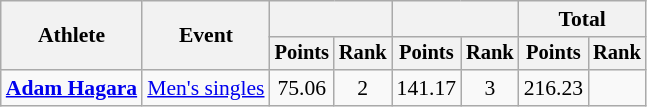<table class="wikitable" style="font-size:90%">
<tr>
<th rowspan="2">Athlete</th>
<th rowspan="2">Event</th>
<th colspan="2"></th>
<th colspan="2"></th>
<th colspan="2">Total</th>
</tr>
<tr style="font-size:95%">
<th>Points</th>
<th>Rank</th>
<th>Points</th>
<th>Rank</th>
<th>Points</th>
<th>Rank</th>
</tr>
<tr align=center>
<td align=left><strong><a href='#'>Adam Hagara</a></strong></td>
<td align=left><a href='#'>Men's singles</a></td>
<td>75.06</td>
<td>2</td>
<td>141.17</td>
<td>3</td>
<td>216.23</td>
<td></td>
</tr>
</table>
